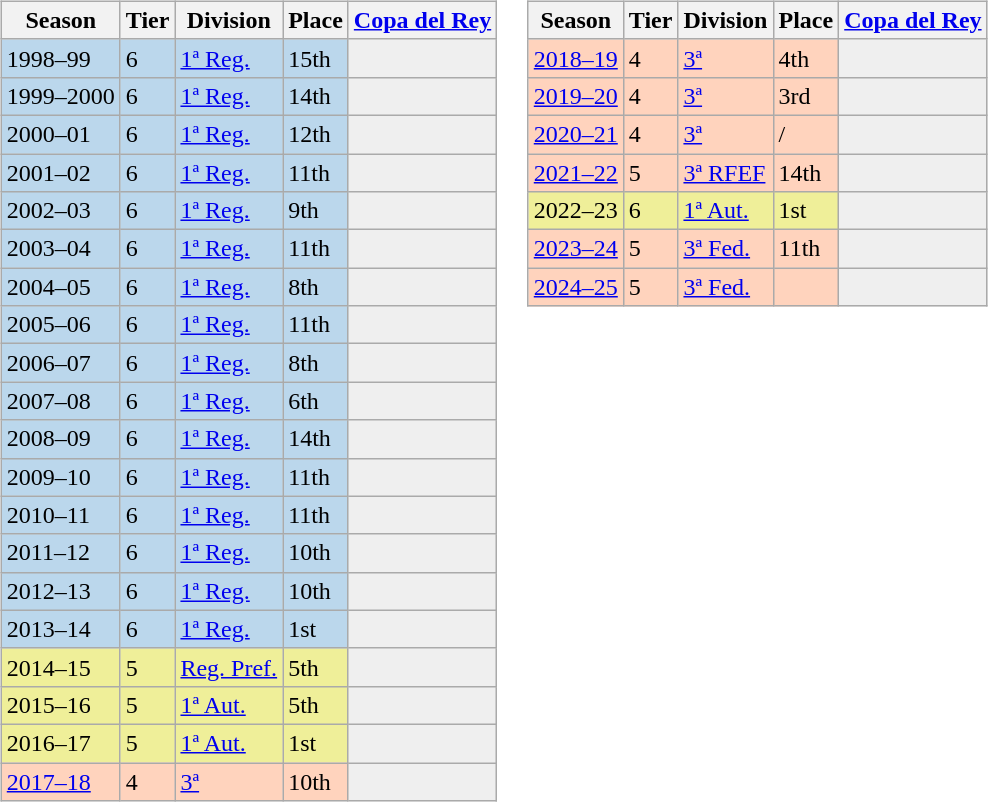<table>
<tr>
<td valign="top" width=0%><br><table class="wikitable">
<tr style="background:#f0f6fa;">
<th>Season</th>
<th>Tier</th>
<th>Division</th>
<th>Place</th>
<th><a href='#'>Copa del Rey</a></th>
</tr>
<tr>
<td style="background:#BBD7EC;">1998–99</td>
<td style="background:#BBD7EC;">6</td>
<td style="background:#BBD7EC;"><a href='#'>1ª Reg.</a></td>
<td style="background:#BBD7EC;">15th</td>
<td style="background:#efefef;"></td>
</tr>
<tr>
<td style="background:#BBD7EC;">1999–2000</td>
<td style="background:#BBD7EC;">6</td>
<td style="background:#BBD7EC;"><a href='#'>1ª Reg.</a></td>
<td style="background:#BBD7EC;">14th</td>
<td style="background:#efefef;"></td>
</tr>
<tr>
<td style="background:#BBD7EC;">2000–01</td>
<td style="background:#BBD7EC;">6</td>
<td style="background:#BBD7EC;"><a href='#'>1ª Reg.</a></td>
<td style="background:#BBD7EC;">12th</td>
<td style="background:#efefef;"></td>
</tr>
<tr>
<td style="background:#BBD7EC;">2001–02</td>
<td style="background:#BBD7EC;">6</td>
<td style="background:#BBD7EC;"><a href='#'>1ª Reg.</a></td>
<td style="background:#BBD7EC;">11th</td>
<td style="background:#efefef;"></td>
</tr>
<tr>
<td style="background:#BBD7EC;">2002–03</td>
<td style="background:#BBD7EC;">6</td>
<td style="background:#BBD7EC;"><a href='#'>1ª Reg.</a></td>
<td style="background:#BBD7EC;">9th</td>
<td style="background:#efefef;"></td>
</tr>
<tr>
<td style="background:#BBD7EC;">2003–04</td>
<td style="background:#BBD7EC;">6</td>
<td style="background:#BBD7EC;"><a href='#'>1ª Reg.</a></td>
<td style="background:#BBD7EC;">11th</td>
<td style="background:#efefef;"></td>
</tr>
<tr>
<td style="background:#BBD7EC;">2004–05</td>
<td style="background:#BBD7EC;">6</td>
<td style="background:#BBD7EC;"><a href='#'>1ª Reg.</a></td>
<td style="background:#BBD7EC;">8th</td>
<td style="background:#efefef;"></td>
</tr>
<tr>
<td style="background:#BBD7EC;">2005–06</td>
<td style="background:#BBD7EC;">6</td>
<td style="background:#BBD7EC;"><a href='#'>1ª Reg.</a></td>
<td style="background:#BBD7EC;">11th</td>
<td style="background:#efefef;"></td>
</tr>
<tr>
<td style="background:#BBD7EC;">2006–07</td>
<td style="background:#BBD7EC;">6</td>
<td style="background:#BBD7EC;"><a href='#'>1ª Reg.</a></td>
<td style="background:#BBD7EC;">8th</td>
<td style="background:#efefef;"></td>
</tr>
<tr>
<td style="background:#BBD7EC;">2007–08</td>
<td style="background:#BBD7EC;">6</td>
<td style="background:#BBD7EC;"><a href='#'>1ª Reg.</a></td>
<td style="background:#BBD7EC;">6th</td>
<td style="background:#efefef;"></td>
</tr>
<tr>
<td style="background:#BBD7EC;">2008–09</td>
<td style="background:#BBD7EC;">6</td>
<td style="background:#BBD7EC;"><a href='#'>1ª Reg.</a></td>
<td style="background:#BBD7EC;">14th</td>
<td style="background:#efefef;"></td>
</tr>
<tr>
<td style="background:#BBD7EC;">2009–10</td>
<td style="background:#BBD7EC;">6</td>
<td style="background:#BBD7EC;"><a href='#'>1ª Reg.</a></td>
<td style="background:#BBD7EC;">11th</td>
<td style="background:#efefef;"></td>
</tr>
<tr>
<td style="background:#BBD7EC;">2010–11</td>
<td style="background:#BBD7EC;">6</td>
<td style="background:#BBD7EC;"><a href='#'>1ª Reg.</a></td>
<td style="background:#BBD7EC;">11th</td>
<td style="background:#efefef;"></td>
</tr>
<tr>
<td style="background:#BBD7EC;">2011–12</td>
<td style="background:#BBD7EC;">6</td>
<td style="background:#BBD7EC;"><a href='#'>1ª Reg.</a></td>
<td style="background:#BBD7EC;">10th</td>
<td style="background:#efefef;"></td>
</tr>
<tr>
<td style="background:#BBD7EC;">2012–13</td>
<td style="background:#BBD7EC;">6</td>
<td style="background:#BBD7EC;"><a href='#'>1ª Reg.</a></td>
<td style="background:#BBD7EC;">10th</td>
<td style="background:#efefef;"></td>
</tr>
<tr>
<td style="background:#BBD7EC;">2013–14</td>
<td style="background:#BBD7EC;">6</td>
<td style="background:#BBD7EC;"><a href='#'>1ª Reg.</a></td>
<td style="background:#BBD7EC;">1st</td>
<td style="background:#efefef;"></td>
</tr>
<tr>
<td style="background:#EFEF99;">2014–15</td>
<td style="background:#EFEF99;">5</td>
<td style="background:#EFEF99;"><a href='#'>Reg. Pref.</a></td>
<td style="background:#EFEF99;">5th</td>
<td style="background:#efefef;"></td>
</tr>
<tr>
<td style="background:#EFEF99;">2015–16</td>
<td style="background:#EFEF99;">5</td>
<td style="background:#EFEF99;"><a href='#'>1ª Aut.</a></td>
<td style="background:#EFEF99;">5th</td>
<td style="background:#efefef;"></td>
</tr>
<tr>
<td style="background:#EFEF99;">2016–17</td>
<td style="background:#EFEF99;">5</td>
<td style="background:#EFEF99;"><a href='#'>1ª Aut.</a></td>
<td style="background:#EFEF99;">1st</td>
<td style="background:#efefef;"></td>
</tr>
<tr>
<td style="background:#FFD3BD;"><a href='#'>2017–18</a></td>
<td style="background:#FFD3BD;">4</td>
<td style="background:#FFD3BD;"><a href='#'>3ª</a></td>
<td style="background:#FFD3BD;">10th</td>
<td style="background:#efefef;"></td>
</tr>
</table>
</td>
<td valign="top" width=0%><br><table class="wikitable">
<tr style="background:#f0f6fa;">
<th>Season</th>
<th>Tier</th>
<th>Division</th>
<th>Place</th>
<th><a href='#'>Copa del Rey</a></th>
</tr>
<tr>
<td style="background:#FFD3BD;"><a href='#'>2018–19</a></td>
<td style="background:#FFD3BD;">4</td>
<td style="background:#FFD3BD;"><a href='#'>3ª</a></td>
<td style="background:#FFD3BD;">4th</td>
<td style="background:#efefef;"></td>
</tr>
<tr>
<td style="background:#FFD3BD;"><a href='#'>2019–20</a></td>
<td style="background:#FFD3BD;">4</td>
<td style="background:#FFD3BD;"><a href='#'>3ª</a></td>
<td style="background:#FFD3BD;">3rd</td>
<td style="background:#efefef;"></td>
</tr>
<tr>
<td style="background:#FFD3BD;"><a href='#'>2020–21</a></td>
<td style="background:#FFD3BD;">4</td>
<td style="background:#FFD3BD;"><a href='#'>3ª</a></td>
<td style="background:#FFD3BD;"> / </td>
<td style="background:#efefef;"></td>
</tr>
<tr>
<td style="background:#FFD3BD;"><a href='#'>2021–22</a></td>
<td style="background:#FFD3BD;">5</td>
<td style="background:#FFD3BD;"><a href='#'>3ª RFEF</a></td>
<td style="background:#FFD3BD;">14th</td>
<td style="background:#efefef;"></td>
</tr>
<tr>
<td style="background:#EFEF99;">2022–23</td>
<td style="background:#EFEF99;">6</td>
<td style="background:#EFEF99;"><a href='#'>1ª Aut.</a></td>
<td style="background:#EFEF99;">1st</td>
<td style="background:#efefef;"></td>
</tr>
<tr>
<td style="background:#FFD3BD;"><a href='#'>2023–24</a></td>
<td style="background:#FFD3BD;">5</td>
<td style="background:#FFD3BD;"><a href='#'>3ª Fed.</a></td>
<td style="background:#FFD3BD;">11th</td>
<td style="background:#efefef;"></td>
</tr>
<tr>
<td style="background:#FFD3BD;"><a href='#'>2024–25</a></td>
<td style="background:#FFD3BD;">5</td>
<td style="background:#FFD3BD;"><a href='#'>3ª Fed.</a></td>
<td style="background:#FFD3BD;"></td>
<td style="background:#efefef;"></td>
</tr>
</table>
</td>
</tr>
</table>
